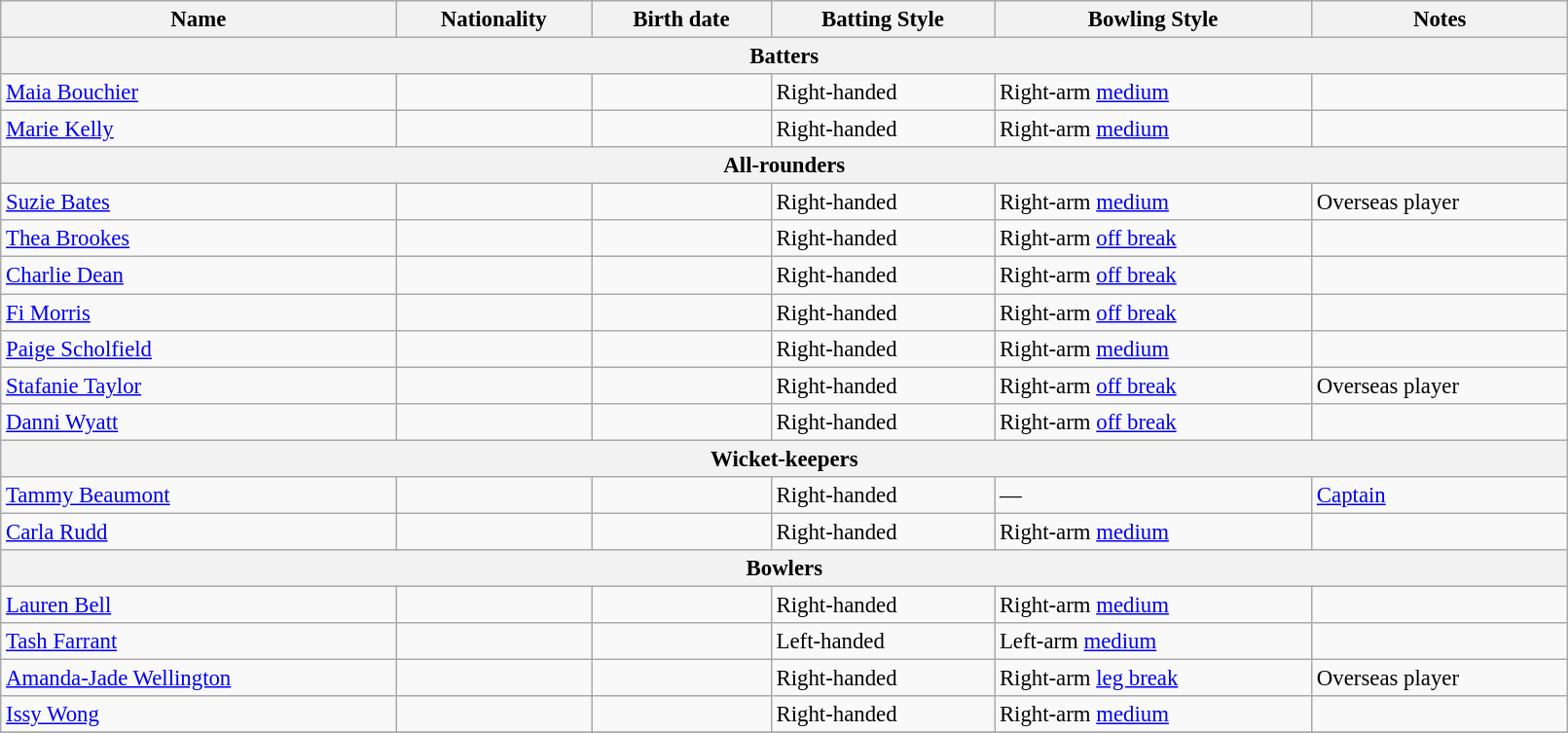<table class="wikitable" style="font-size:95%;" width="85%">
<tr>
<th>Name</th>
<th>Nationality</th>
<th>Birth date</th>
<th>Batting Style</th>
<th>Bowling Style</th>
<th>Notes</th>
</tr>
<tr>
<th colspan="7">Batters</th>
</tr>
<tr>
<td><a href='#'>Maia Bouchier</a></td>
<td></td>
<td></td>
<td>Right-handed</td>
<td>Right-arm <a href='#'>medium</a></td>
<td></td>
</tr>
<tr>
<td><a href='#'>Marie Kelly</a></td>
<td></td>
<td></td>
<td>Right-handed</td>
<td>Right-arm <a href='#'>medium</a></td>
<td></td>
</tr>
<tr>
<th colspan="7">All-rounders</th>
</tr>
<tr>
<td><a href='#'>Suzie Bates</a></td>
<td></td>
<td></td>
<td>Right-handed</td>
<td>Right-arm <a href='#'>medium</a></td>
<td>Overseas player</td>
</tr>
<tr>
<td><a href='#'>Thea Brookes</a></td>
<td></td>
<td></td>
<td>Right-handed</td>
<td>Right-arm <a href='#'>off break</a></td>
<td></td>
</tr>
<tr>
<td><a href='#'>Charlie Dean</a></td>
<td></td>
<td></td>
<td>Right-handed</td>
<td>Right-arm <a href='#'>off break</a></td>
<td></td>
</tr>
<tr>
<td><a href='#'>Fi Morris</a></td>
<td></td>
<td></td>
<td>Right-handed</td>
<td>Right-arm <a href='#'>off break</a></td>
<td></td>
</tr>
<tr>
<td><a href='#'>Paige Scholfield</a></td>
<td></td>
<td></td>
<td>Right-handed</td>
<td>Right-arm <a href='#'>medium</a></td>
<td></td>
</tr>
<tr>
<td><a href='#'>Stafanie Taylor</a></td>
<td></td>
<td></td>
<td>Right-handed</td>
<td>Right-arm <a href='#'>off break</a></td>
<td>Overseas player</td>
</tr>
<tr>
<td><a href='#'>Danni Wyatt</a></td>
<td></td>
<td></td>
<td>Right-handed</td>
<td>Right-arm <a href='#'>off break</a></td>
<td></td>
</tr>
<tr>
<th colspan="7">Wicket-keepers</th>
</tr>
<tr>
<td><a href='#'>Tammy Beaumont</a></td>
<td></td>
<td></td>
<td>Right-handed</td>
<td>—</td>
<td><a href='#'>Captain</a></td>
</tr>
<tr>
<td><a href='#'>Carla Rudd</a></td>
<td></td>
<td></td>
<td>Right-handed</td>
<td>Right-arm <a href='#'>medium</a></td>
<td></td>
</tr>
<tr>
<th colspan="7">Bowlers</th>
</tr>
<tr>
<td><a href='#'>Lauren Bell</a></td>
<td></td>
<td></td>
<td>Right-handed</td>
<td>Right-arm <a href='#'>medium</a></td>
<td></td>
</tr>
<tr>
<td><a href='#'>Tash Farrant</a></td>
<td></td>
<td></td>
<td>Left-handed</td>
<td>Left-arm <a href='#'>medium</a></td>
<td></td>
</tr>
<tr>
<td><a href='#'>Amanda-Jade Wellington</a></td>
<td></td>
<td></td>
<td>Right-handed</td>
<td>Right-arm <a href='#'>leg break</a></td>
<td>Overseas player</td>
</tr>
<tr>
<td><a href='#'>Issy Wong</a></td>
<td></td>
<td></td>
<td>Right-handed</td>
<td>Right-arm <a href='#'>medium</a></td>
<td></td>
</tr>
<tr>
</tr>
</table>
